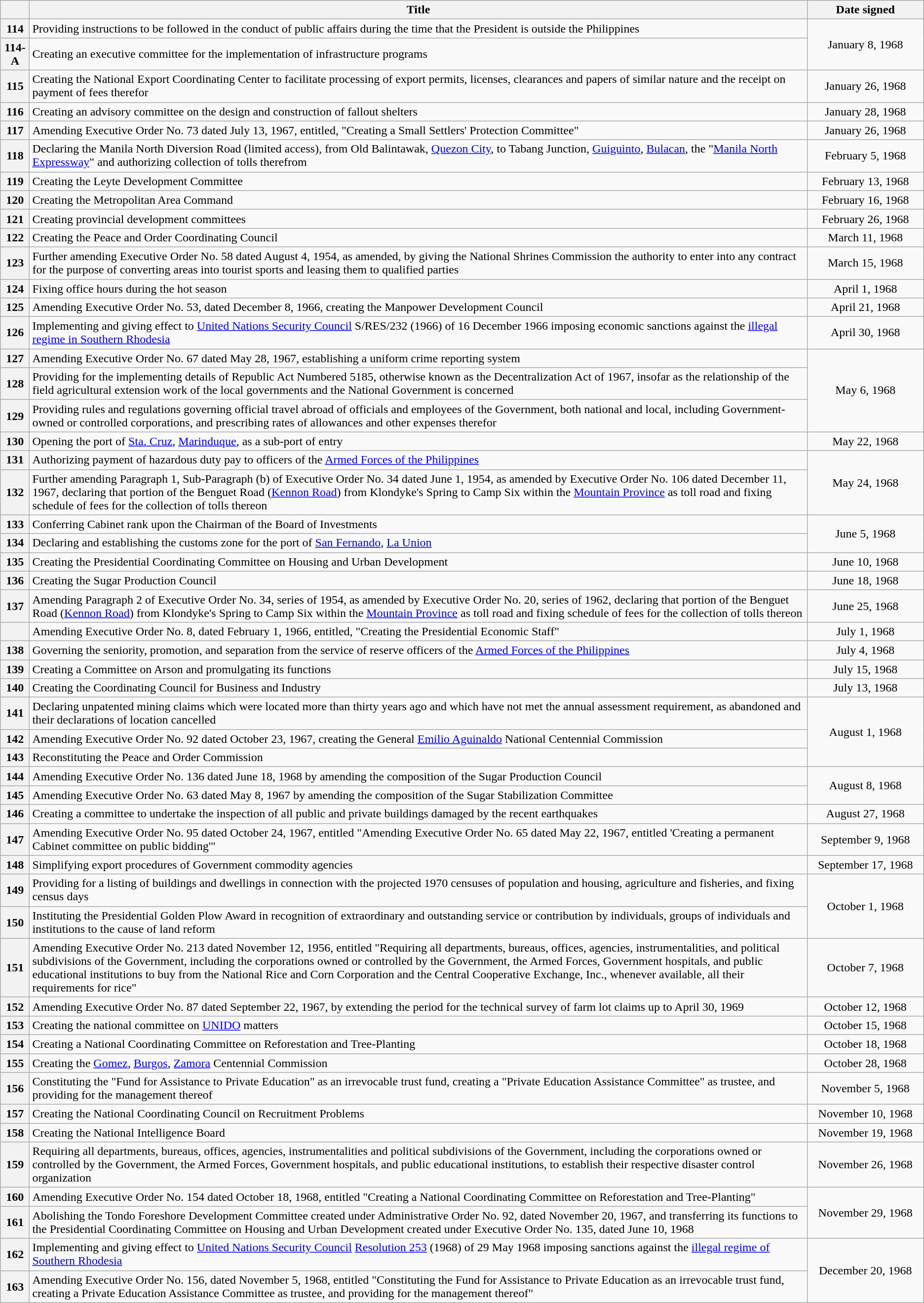<table class="wikitable sortable" style="text-align:center;">
<tr>
<th scope="col"></th>
<th scope="col">Title</th>
<th scope="col" width="150px">Date signed</th>
</tr>
<tr>
<th scope="row">114</th>
<td style="text-align:left;">Providing instructions to be followed in the conduct of public affairs during the time that the President is outside the Philippines</td>
<td rowspan="2">January 8, 1968</td>
</tr>
<tr>
<th scope="row">114-A</th>
<td style="text-align:left;">Creating an executive committee for the implementation of infrastructure programs</td>
</tr>
<tr>
<th scope="row">115</th>
<td style="text-align:left;">Creating the National Export Coordinating Center to facilitate processing of export permits, licenses, clearances and papers of similar nature and the receipt on payment of fees therefor</td>
<td>January 26, 1968</td>
</tr>
<tr>
<th scope="row">116</th>
<td style="text-align:left;">Creating an advisory committee on the design and construction of fallout shelters</td>
<td>January 28, 1968</td>
</tr>
<tr>
<th scope="row">117</th>
<td style="text-align:left;">Amending Executive Order No. 73 dated July 13, 1967, entitled, "Creating a Small Settlers' Protection Committee"</td>
<td>January 26, 1968</td>
</tr>
<tr>
<th scope="row">118</th>
<td style="text-align:left;">Declaring the Manila North Diversion Road (limited access), from Old Balintawak, <a href='#'>Quezon City</a>, to Tabang Junction, <a href='#'>Guiguinto</a>, <a href='#'>Bulacan</a>, the "<a href='#'>Manila North Expressway</a>" and authorizing collection of tolls therefrom</td>
<td>February 5, 1968</td>
</tr>
<tr>
<th scope="row">119</th>
<td style="text-align:left;">Creating the Leyte Development Committee</td>
<td>February 13, 1968</td>
</tr>
<tr>
<th scope="row">120</th>
<td style="text-align:left;">Creating the Metropolitan Area Command</td>
<td>February 16, 1968</td>
</tr>
<tr>
<th scope="row">121</th>
<td style="text-align:left;">Creating provincial development committees</td>
<td>February 26, 1968</td>
</tr>
<tr>
<th scope="row">122</th>
<td style="text-align:left;">Creating the Peace and Order Coordinating Council</td>
<td>March 11, 1968</td>
</tr>
<tr>
<th scope="row">123</th>
<td style="text-align:left;">Further amending Executive Order No. 58 dated August 4, 1954, as amended, by giving the National Shrines Commission the authority to enter into any contract for the purpose of converting areas into tourist sports and leasing them to qualified parties</td>
<td>March 15, 1968</td>
</tr>
<tr>
<th scope="row">124</th>
<td style="text-align:left;">Fixing office hours during the hot season</td>
<td>April 1, 1968</td>
</tr>
<tr>
<th scope="row">125</th>
<td style="text-align:left;">Amending Executive Order No. 53, dated December 8, 1966, creating the Manpower Development Council</td>
<td>April 21, 1968</td>
</tr>
<tr>
<th scope="row">126</th>
<td style="text-align:left;">Implementing and giving effect to <a href='#'>United Nations Security Council</a> S/RES/232 (1966) of 16 December 1966 imposing economic sanctions against the <a href='#'>illegal regime in Southern Rhodesia</a></td>
<td>April 30, 1968</td>
</tr>
<tr>
<th scope="row">127</th>
<td style="text-align:left;">Amending Executive Order No. 67 dated May 28, 1967, establishing a uniform crime reporting system</td>
<td rowspan="3">May 6, 1968</td>
</tr>
<tr>
<th scope="row">128</th>
<td style="text-align:left;">Providing for the implementing details of Republic Act Numbered 5185, otherwise known as the Decentralization Act of 1967, insofar as the relationship of the field agricultural extension work of the local governments and the National Government is concerned</td>
</tr>
<tr>
<th scope="row">129</th>
<td style="text-align:left;">Providing rules and regulations governing official travel abroad of officials and employees of the Government, both national and local, including Government-owned or controlled corporations, and prescribing rates of allowances and other expenses therefor</td>
</tr>
<tr>
<th scope="row">130</th>
<td style="text-align:left;">Opening the port of <a href='#'>Sta. Cruz</a>, <a href='#'>Marinduque</a>, as a sub-port of entry</td>
<td>May 22, 1968</td>
</tr>
<tr>
<th scope="row">131</th>
<td style="text-align:left;">Authorizing payment of hazardous duty pay to officers of the <a href='#'>Armed Forces of the Philippines</a></td>
<td rowspan="2">May 24, 1968</td>
</tr>
<tr>
<th scope="row">132</th>
<td style="text-align:left;">Further amending Paragraph 1, Sub-Paragraph (b) of Executive Order No. 34 dated June 1, 1954, as amended by Executive Order No. 106 dated December 11, 1967, declaring that portion of the Benguet Road (<a href='#'>Kennon Road</a>) from Klondyke's Spring to Camp Six within the <a href='#'>Mountain Province</a> as toll road and fixing schedule of fees for the collection of tolls thereon</td>
</tr>
<tr>
<th scope="row">133</th>
<td style="text-align:left;">Conferring Cabinet rank upon the Chairman of the Board of Investments</td>
<td rowspan="2">June 5, 1968</td>
</tr>
<tr>
<th scope="row">134</th>
<td style="text-align:left;">Declaring and establishing the customs zone for the port of <a href='#'>San Fernando</a>, <a href='#'>La Union</a></td>
</tr>
<tr>
<th scope="row">135</th>
<td style="text-align:left;">Creating the Presidential Coordinating Committee on Housing and Urban Development</td>
<td>June 10, 1968</td>
</tr>
<tr>
<th scope="row">136</th>
<td style="text-align:left;">Creating the Sugar Production Council</td>
<td>June 18, 1968</td>
</tr>
<tr>
<th scope="row">137</th>
<td style="text-align:left;">Amending Paragraph 2 of Executive Order No. 34, series of 1954, as amended by Executive Order No. 20, series of 1962, declaring that portion of the Benguet Road (<a href='#'>Kennon Road</a>) from Klondyke's Spring to Camp Six within the <a href='#'>Mountain Province</a> as toll road and fixing schedule of fees for the collection of tolls thereon</td>
<td>June 25, 1968</td>
</tr>
<tr>
<th scope="row"></th>
<td style="text-align:left;">Amending Executive Order No. 8, dated February 1, 1966, entitled, "Creating the Presidential Economic Staff"</td>
<td>July 1, 1968</td>
</tr>
<tr>
<th scope="row">138</th>
<td style="text-align:left;">Governing the seniority, promotion, and separation from the service of reserve officers of the <a href='#'>Armed Forces of the Philippines</a></td>
<td>July 4, 1968</td>
</tr>
<tr>
<th scope="row">139</th>
<td style="text-align:left;">Creating a Committee on Arson and promulgating its functions</td>
<td>July 15, 1968</td>
</tr>
<tr>
<th scope="row">140</th>
<td style="text-align:left;">Creating the Coordinating Council for Business and Industry</td>
<td>July 13, 1968</td>
</tr>
<tr>
<th scope="row">141</th>
<td style="text-align:left;">Declaring unpatented mining claims which were located more than thirty years ago and which have not met the annual assessment requirement, as abandoned and their declarations of location cancelled</td>
<td rowspan="3">August 1, 1968</td>
</tr>
<tr>
<th scope="row">142</th>
<td style="text-align:left;">Amending Executive Order No. 92 dated October 23, 1967, creating the General <a href='#'>Emilio Aguinaldo</a> National Centennial Commission</td>
</tr>
<tr>
<th scope="row">143</th>
<td style="text-align:left;">Reconstituting the Peace and Order Commission</td>
</tr>
<tr>
<th scope="row">144</th>
<td style="text-align:left;">Amending Executive Order No. 136 dated June 18, 1968 by amending the composition of the Sugar Production Council</td>
<td rowspan="2">August 8, 1968</td>
</tr>
<tr>
<th scope="row">145</th>
<td style="text-align:left;">Amending Executive Order No. 63 dated May 8, 1967 by amending the composition of the Sugar Stabilization Committee</td>
</tr>
<tr>
<th scope="row">146</th>
<td style="text-align:left;">Creating a committee to undertake the inspection of all public and private buildings damaged by the recent earthquakes</td>
<td>August 27, 1968</td>
</tr>
<tr>
<th scope="row">147</th>
<td style="text-align:left;">Amending Executive Order No. 95 dated October 24, 1967, entitled "Amending Executive Order No. 65 dated May 22, 1967, entitled 'Creating a permanent Cabinet committee on public bidding'"</td>
<td>September 9, 1968</td>
</tr>
<tr>
<th scope="row">148</th>
<td style="text-align:left;">Simplifying export procedures of Government commodity agencies</td>
<td>September 17, 1968</td>
</tr>
<tr>
<th scope="row">149</th>
<td style="text-align:left;">Providing for a listing of buildings and dwellings in connection with the projected 1970 censuses of population and housing, agriculture and fisheries, and fixing census days</td>
<td rowspan="2">October 1, 1968</td>
</tr>
<tr>
<th scope="row">150</th>
<td style="text-align:left;">Instituting the Presidential Golden Plow Award in recognition of extraordinary and outstanding service or contribution by individuals, groups of individuals and institutions to the cause of land reform</td>
</tr>
<tr>
<th scope="row">151</th>
<td style="text-align:left;">Amending Executive Order No. 213 dated November 12, 1956, entitled "Requiring all departments, bureaus, offices, agencies, instrumentalities, and political subdivisions of the Government, including the corporations owned or controlled by the Government, the Armed Forces, Government hospitals, and public educational institutions to buy from the National Rice and Corn Corporation and the Central Cooperative Exchange, Inc., whenever available, all their requirements for rice"</td>
<td>October 7, 1968</td>
</tr>
<tr>
<th scope="row">152</th>
<td style="text-align:left;">Amending Executive Order No. 87 dated September 22, 1967, by extending the period for the technical survey of farm lot claims up to April 30, 1969</td>
<td>October 12, 1968</td>
</tr>
<tr>
<th scope="row">153</th>
<td style="text-align:left;">Creating the national committee on <a href='#'>UNIDO</a> matters</td>
<td>October 15, 1968</td>
</tr>
<tr>
<th scope="row">154</th>
<td style="text-align:left;">Creating a National Coordinating Committee on Reforestation and Tree-Planting</td>
<td>October 18, 1968</td>
</tr>
<tr>
<th scope="row">155</th>
<td style="text-align:left;">Creating the <a href='#'>Gomez</a>, <a href='#'>Burgos</a>, <a href='#'>Zamora</a> Centennial Commission</td>
<td>October 28, 1968</td>
</tr>
<tr>
<th scope="row">156</th>
<td style="text-align:left;">Constituting the "Fund for Assistance to Private Education" as an irrevocable trust fund, creating a "Private Education Assistance Committee" as trustee, and providing for the management thereof</td>
<td>November 5, 1968</td>
</tr>
<tr>
<th scope="row">157</th>
<td style="text-align:left;">Creating the National Coordinating Council on Recruitment Problems</td>
<td>November 10, 1968</td>
</tr>
<tr>
<th scope="row">158</th>
<td style="text-align:left;">Creating the National Intelligence Board</td>
<td>November 19, 1968</td>
</tr>
<tr>
<th scope="row">159</th>
<td style="text-align:left;">Requiring all departments, bureaus, offices, agencies, instrumentalities and political subdivisions of the Government, including the corporations owned or controlled by the Government, the Armed Forces, Government hospitals, and public educational institutions, to establish their respective disaster control organization</td>
<td>November 26, 1968</td>
</tr>
<tr>
<th scope="row">160</th>
<td style="text-align:left;">Amending Executive Order No. 154 dated October 18, 1968, entitled "Creating a National Coordinating Committee on Reforestation and Tree-Planting"</td>
<td rowspan="2">November 29, 1968</td>
</tr>
<tr>
<th scope="row">161</th>
<td style="text-align:left;">Abolishing the Tondo Foreshore Development Committee created under Administrative Order No. 92, dated November 20, 1967, and transferring its functions to the Presidential Coordinating Committee on Housing and Urban Development created under Executive Order No. 135, dated June 10, 1968</td>
</tr>
<tr>
<th scope="row">162</th>
<td style="text-align:left;">Implementing and giving effect to <a href='#'>United Nations Security Council</a> <a href='#'>Resolution 253</a> (1968) of 29 May 1968 imposing sanctions against the <a href='#'>illegal regime of Southern Rhodesia</a></td>
<td rowspan="2">December 20, 1968</td>
</tr>
<tr>
<th scope="row">163</th>
<td style="text-align:left;">Amending Executive Order No. 156, dated November 5, 1968, entitled "Constituting the Fund for Assistance to Private Education as an irrevocable trust fund, creating a Private Education Assistance Committee as trustee, and providing for the management thereof"</td>
</tr>
</table>
